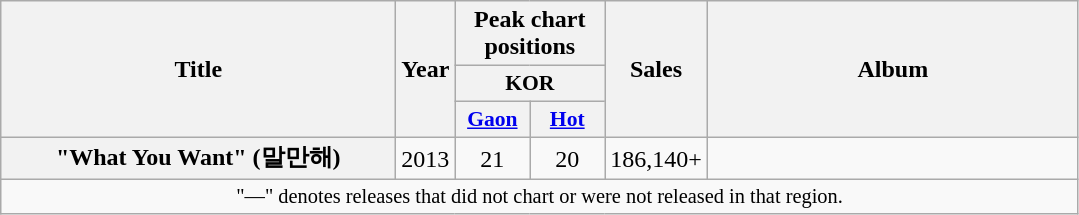<table class="wikitable plainrowheaders" style="text-align:center;">
<tr>
<th scope="col" rowspan="3" style="width:16em;">Title</th>
<th scope="col" rowspan="3">Year</th>
<th scope="col" colspan="2">Peak chart positions</th>
<th scope="col" rowspan="3">Sales</th>
<th scope="col" rowspan="3" style="width:15em;">Album</th>
</tr>
<tr>
<th colspan="2" scope="col" style="width:3.5em;font-size:90%;">KOR</th>
</tr>
<tr>
<th scope="col" style="width:3em;font-size:90%;"><a href='#'>Gaon</a><br></th>
<th scope="col" style="width:3em;font-size:90%;"><a href='#'>Hot</a><br></th>
</tr>
<tr>
<th scope=row>"What You Want" (말만해)<br></th>
<td>2013</td>
<td>21</td>
<td>20</td>
<td>186,140+</td>
<td></td>
</tr>
<tr>
<td colspan="6" style="font-size:85%;">"—" denotes releases that did not chart or were not released in that region.</td>
</tr>
</table>
